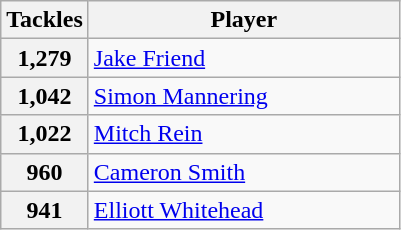<table class="wikitable" style="text-align:left;">
<tr>
<th width=50>Tackles</th>
<th width=200>Player</th>
</tr>
<tr>
<th>1,279</th>
<td> <a href='#'>Jake Friend</a></td>
</tr>
<tr>
<th>1,042</th>
<td> <a href='#'>Simon Mannering</a></td>
</tr>
<tr>
<th>1,022</th>
<td> <a href='#'>Mitch Rein</a></td>
</tr>
<tr>
<th>960</th>
<td> <a href='#'>Cameron Smith</a></td>
</tr>
<tr>
<th>941</th>
<td> <a href='#'>Elliott Whitehead</a></td>
</tr>
</table>
